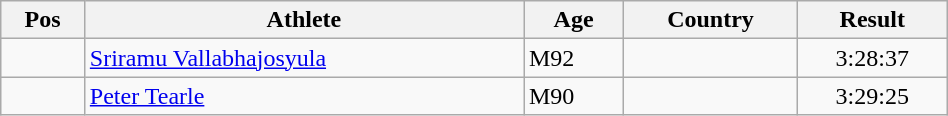<table class="wikitable"  style="text-align:center; width:50%;">
<tr>
<th>Pos</th>
<th>Athlete</th>
<th>Age</th>
<th>Country</th>
<th>Result</th>
</tr>
<tr>
<td align=center></td>
<td align=left><a href='#'>Sriramu Vallabhajosyula</a></td>
<td align=left>M92</td>
<td align=left></td>
<td>3:28:37</td>
</tr>
<tr>
<td align=center></td>
<td align=left><a href='#'>Peter Tearle</a></td>
<td align=left>M90</td>
<td align=left></td>
<td>3:29:25</td>
</tr>
</table>
